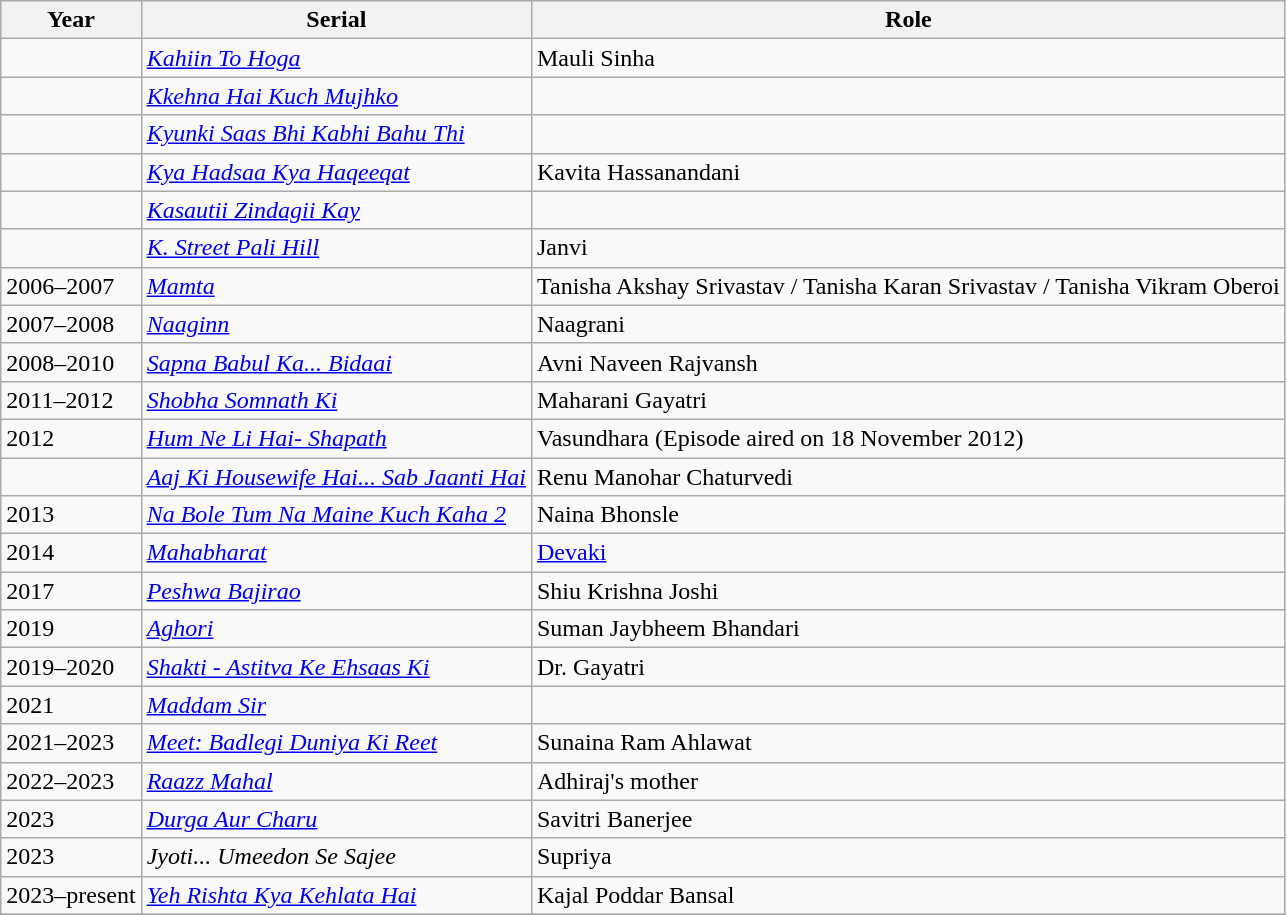<table class="wikitable sortable">
<tr>
<th>Year</th>
<th>Serial</th>
<th>Role</th>
</tr>
<tr>
<td></td>
<td><em><a href='#'>Kahiin To Hoga</a></em></td>
<td>Mauli Sinha</td>
</tr>
<tr>
<td></td>
<td><em><a href='#'>Kkehna Hai Kuch Mujhko</a></em></td>
<td></td>
</tr>
<tr>
<td></td>
<td><em><a href='#'>Kyunki Saas Bhi Kabhi Bahu Thi</a></em></td>
<td></td>
</tr>
<tr>
<td></td>
<td><em><a href='#'>Kya Hadsaa Kya Haqeeqat</a></em></td>
<td>Kavita Hassanandani</td>
</tr>
<tr>
<td></td>
<td><a href='#'><em>Kasautii Zindagii Kay</em></a></td>
<td></td>
</tr>
<tr>
<td></td>
<td><em><a href='#'>K. Street Pali Hill</a></em></td>
<td>Janvi</td>
</tr>
<tr>
<td>2006–2007</td>
<td><em><a href='#'>Mamta</a></em></td>
<td>Tanisha Akshay Srivastav / Tanisha Karan Srivastav / Tanisha Vikram Oberoi</td>
</tr>
<tr>
<td>2007–2008</td>
<td><em><a href='#'>Naaginn</a></em></td>
<td>Naagrani</td>
</tr>
<tr>
<td>2008–2010</td>
<td><em><a href='#'>Sapna Babul Ka... Bidaai</a></em></td>
<td>Avni Naveen Rajvansh</td>
</tr>
<tr>
<td>2011–2012</td>
<td><em><a href='#'>Shobha Somnath Ki</a></em></td>
<td>Maharani Gayatri</td>
</tr>
<tr>
<td>2012</td>
<td><em><a href='#'>Hum Ne Li Hai- Shapath</a></em></td>
<td>Vasundhara (Episode aired on 18 November 2012)</td>
</tr>
<tr>
<td></td>
<td><em><a href='#'>Aaj Ki Housewife Hai... Sab Jaanti Hai</a></em> </td>
<td>Renu Manohar Chaturvedi</td>
</tr>
<tr>
<td>2013</td>
<td><em><a href='#'>Na Bole Tum Na Maine Kuch Kaha 2</a></em></td>
<td>Naina Bhonsle</td>
</tr>
<tr>
<td>2014</td>
<td><em><a href='#'>Mahabharat</a></em></td>
<td><a href='#'>Devaki</a></td>
</tr>
<tr>
<td>2017</td>
<td><em><a href='#'>Peshwa Bajirao</a></em></td>
<td>Shiu Krishna Joshi</td>
</tr>
<tr>
<td>2019</td>
<td><em><a href='#'>Aghori</a></em></td>
<td>Suman Jaybheem Bhandari</td>
</tr>
<tr>
<td>2019–2020</td>
<td><em><a href='#'>Shakti - Astitva Ke Ehsaas Ki</a></em></td>
<td>Dr. Gayatri</td>
</tr>
<tr>
<td>2021</td>
<td><em><a href='#'>Maddam Sir</a></em></td>
<td></td>
</tr>
<tr>
<td>2021–2023</td>
<td><em><a href='#'>Meet: Badlegi Duniya Ki Reet</a></em></td>
<td>Sunaina Ram Ahlawat</td>
</tr>
<tr>
<td>2022–2023</td>
<td><em><a href='#'>Raazz Mahal</a></em></td>
<td>Adhiraj's mother</td>
</tr>
<tr>
<td>2023</td>
<td><em><a href='#'>Durga Aur Charu</a></em></td>
<td>Savitri Banerjee</td>
</tr>
<tr>
<td>2023</td>
<td><em>Jyoti... Umeedon Se Sajee</em></td>
<td>Supriya</td>
</tr>
<tr>
<td>2023–present</td>
<td><em><a href='#'>Yeh Rishta Kya Kehlata Hai</a></em></td>
<td>Kajal Poddar Bansal</td>
</tr>
<tr>
</tr>
</table>
